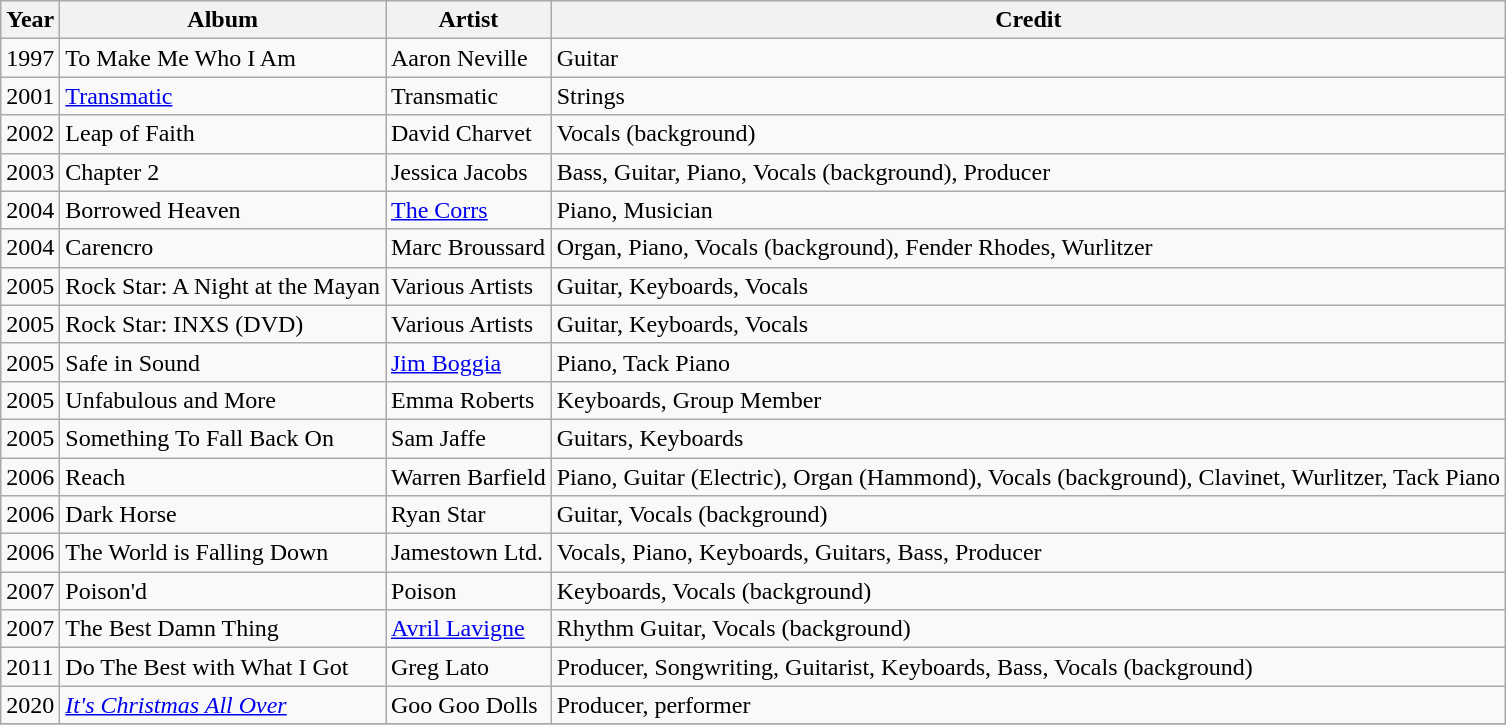<table class="wikitable plainrowheaders">
<tr>
<th scope="col">Year</th>
<th scope="col">Album</th>
<th scope="col">Artist</th>
<th scope="col">Credit</th>
</tr>
<tr>
<td>1997</td>
<td>To Make Me Who I Am</td>
<td>Aaron Neville</td>
<td>Guitar</td>
</tr>
<tr>
<td>2001</td>
<td><a href='#'>Transmatic</a></td>
<td>Transmatic</td>
<td>Strings</td>
</tr>
<tr>
<td>2002</td>
<td>Leap of Faith</td>
<td>David Charvet</td>
<td>Vocals (background)</td>
</tr>
<tr>
<td>2003</td>
<td>Chapter 2</td>
<td>Jessica Jacobs</td>
<td>Bass, Guitar, Piano, Vocals (background), Producer</td>
</tr>
<tr>
<td>2004</td>
<td>Borrowed Heaven</td>
<td><a href='#'>The Corrs</a></td>
<td>Piano, Musician</td>
</tr>
<tr>
<td>2004</td>
<td>Carencro</td>
<td>Marc Broussard</td>
<td>Organ, Piano, Vocals (background), Fender Rhodes, Wurlitzer</td>
</tr>
<tr>
<td>2005</td>
<td>Rock Star: A Night at the Mayan</td>
<td>Various Artists</td>
<td>Guitar, Keyboards, Vocals</td>
</tr>
<tr>
<td>2005</td>
<td>Rock Star: INXS (DVD)</td>
<td>Various Artists</td>
<td>Guitar, Keyboards, Vocals</td>
</tr>
<tr>
<td>2005</td>
<td>Safe in Sound</td>
<td><a href='#'>Jim Boggia</a></td>
<td>Piano, Tack Piano</td>
</tr>
<tr>
<td>2005</td>
<td>Unfabulous and More</td>
<td>Emma Roberts</td>
<td>Keyboards, Group Member</td>
</tr>
<tr>
<td>2005</td>
<td>Something To Fall Back On</td>
<td>Sam Jaffe</td>
<td>Guitars, Keyboards</td>
</tr>
<tr>
<td>2006</td>
<td>Reach</td>
<td>Warren Barfield</td>
<td>Piano, Guitar (Electric), Organ (Hammond), Vocals (background), Clavinet, Wurlitzer, Tack Piano</td>
</tr>
<tr>
<td>2006</td>
<td>Dark Horse</td>
<td>Ryan Star</td>
<td>Guitar, Vocals (background)</td>
</tr>
<tr>
<td>2006</td>
<td>The World is Falling Down</td>
<td>Jamestown Ltd.</td>
<td>Vocals, Piano, Keyboards, Guitars, Bass, Producer</td>
</tr>
<tr>
<td>2007</td>
<td>Poison'd</td>
<td>Poison</td>
<td>Keyboards, Vocals (background)</td>
</tr>
<tr>
<td>2007</td>
<td>The Best Damn Thing</td>
<td><a href='#'>Avril Lavigne</a></td>
<td>Rhythm Guitar, Vocals (background)</td>
</tr>
<tr>
<td>2011</td>
<td>Do The Best with What I Got</td>
<td>Greg Lato</td>
<td>Producer, Songwriting, Guitarist, Keyboards, Bass, Vocals (background)</td>
</tr>
<tr>
<td>2020</td>
<td><em><a href='#'>It's Christmas All Over</a></em></td>
<td>Goo Goo Dolls</td>
<td>Producer, performer</td>
</tr>
<tr>
</tr>
</table>
